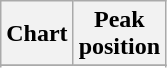<table class="wikitable sortable plainrowheaders" style="text-align:center;" border="1">
<tr>
<th scope="col">Chart</th>
<th scope="col">Peak<br>position</th>
</tr>
<tr>
</tr>
<tr>
</tr>
</table>
